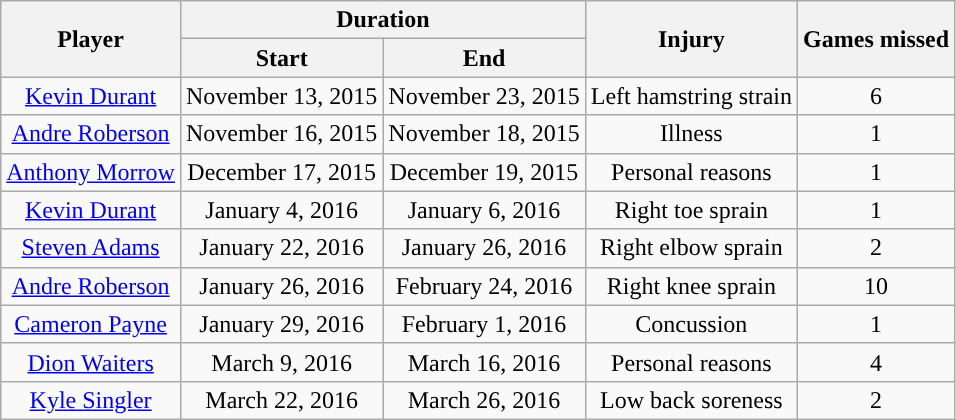<table class="wikitable sortable collapsible" style="text-align:center;">
<tr>
<th rowspan="2">Player</th>
<th colspan="2">Duration</th>
<th rowspan="2">Injury</th>
<th rowspan="2">Games missed</th>
</tr>
<tr>
<th>Start</th>
<th>End</th>
</tr>
<tr>
<td><a href='#'>Kevin Durant</a></td>
<td>November 13, 2015</td>
<td>November 23, 2015</td>
<td>Left hamstring strain</td>
<td>6</td>
</tr>
<tr>
<td><a href='#'>Andre Roberson</a></td>
<td>November 16, 2015</td>
<td>November 18, 2015</td>
<td>Illness</td>
<td>1</td>
</tr>
<tr>
<td><a href='#'>Anthony Morrow</a></td>
<td>December 17, 2015</td>
<td>December 19, 2015</td>
<td>Personal reasons</td>
<td>1</td>
</tr>
<tr>
<td><a href='#'>Kevin Durant</a></td>
<td>January 4, 2016</td>
<td>January 6, 2016</td>
<td>Right toe sprain</td>
<td>1</td>
</tr>
<tr>
<td><a href='#'>Steven Adams</a></td>
<td>January 22, 2016</td>
<td>January 26, 2016</td>
<td>Right elbow sprain</td>
<td>2</td>
</tr>
<tr>
<td><a href='#'>Andre Roberson</a></td>
<td>January 26, 2016</td>
<td>February 24, 2016</td>
<td>Right knee sprain</td>
<td>10</td>
</tr>
<tr>
<td><a href='#'>Cameron Payne</a></td>
<td>January 29, 2016</td>
<td>February 1, 2016</td>
<td>Concussion</td>
<td>1</td>
</tr>
<tr>
<td><a href='#'>Dion Waiters</a></td>
<td>March 9, 2016</td>
<td>March 16, 2016</td>
<td>Personal reasons</td>
<td>4</td>
</tr>
<tr>
<td><a href='#'>Kyle Singler</a></td>
<td>March 22, 2016</td>
<td>March 26, 2016</td>
<td>Low back soreness</td>
<td>2</td>
</tr>
</table>
